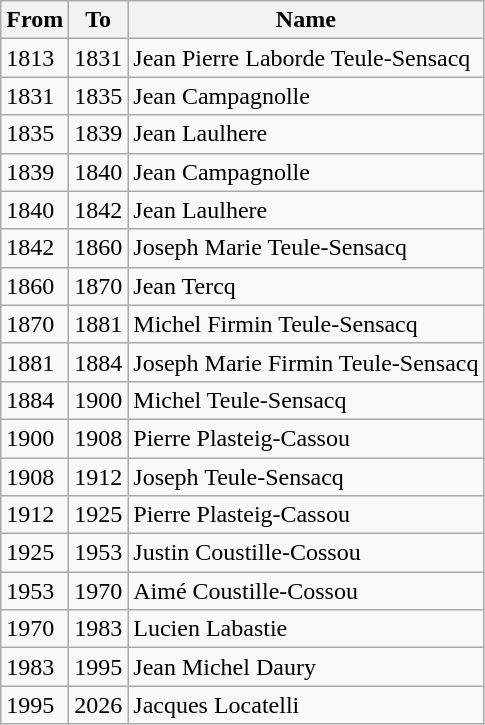<table class="wikitable">
<tr>
<th>From</th>
<th>To</th>
<th>Name</th>
</tr>
<tr>
<td>1813</td>
<td>1831</td>
<td>Jean Pierre Laborde Teule-Sensacq</td>
</tr>
<tr>
<td>1831</td>
<td>1835</td>
<td>Jean Campagnolle</td>
</tr>
<tr>
<td>1835</td>
<td>1839</td>
<td>Jean Laulhere</td>
</tr>
<tr>
<td>1839</td>
<td>1840</td>
<td>Jean Campagnolle</td>
</tr>
<tr>
<td>1840</td>
<td>1842</td>
<td>Jean Laulhere</td>
</tr>
<tr>
<td>1842</td>
<td>1860</td>
<td>Joseph Marie Teule-Sensacq</td>
</tr>
<tr>
<td>1860</td>
<td>1870</td>
<td>Jean Tercq</td>
</tr>
<tr>
<td>1870</td>
<td>1881</td>
<td>Michel Firmin Teule-Sensacq</td>
</tr>
<tr>
<td>1881</td>
<td>1884</td>
<td>Joseph Marie Firmin Teule-Sensacq</td>
</tr>
<tr>
<td>1884</td>
<td>1900</td>
<td>Michel Teule-Sensacq</td>
</tr>
<tr>
<td>1900</td>
<td>1908</td>
<td>Pierre Plasteig-Cassou</td>
</tr>
<tr>
<td>1908</td>
<td>1912</td>
<td>Joseph Teule-Sensacq</td>
</tr>
<tr>
<td>1912</td>
<td>1925</td>
<td>Pierre Plasteig-Cassou</td>
</tr>
<tr>
<td>1925</td>
<td>1953</td>
<td>Justin Coustille-Cossou</td>
</tr>
<tr>
<td>1953</td>
<td>1970</td>
<td>Aimé Coustille-Cossou</td>
</tr>
<tr>
<td>1970</td>
<td>1983</td>
<td>Lucien Labastie</td>
</tr>
<tr>
<td>1983</td>
<td>1995</td>
<td>Jean Michel Daury</td>
</tr>
<tr>
<td>1995</td>
<td>2026</td>
<td>Jacques Locatelli</td>
</tr>
</table>
